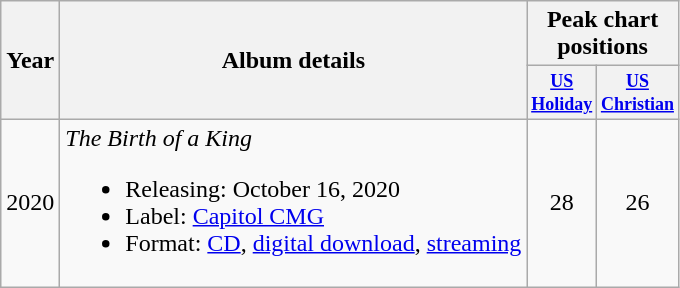<table class="wikitable" style="text-align:center;">
<tr>
<th rowspan="2">Year</th>
<th rowspan="2">Album details</th>
<th colspan="2">Peak chart positions</th>
</tr>
<tr style="font-size:smaller;">
<th style="width:3em; font-size:90%"><a href='#'>US<br>Holiday</a><br></th>
<th style="width:3em; font-size:90%"><a href='#'>US<br>Christian</a><br></th>
</tr>
<tr>
<td>2020</td>
<td style="text-align:left;"><em>The Birth of a King</em><br><ul><li>Releasing: October 16, 2020</li><li>Label: <a href='#'>Capitol CMG</a></li><li>Format: <a href='#'>CD</a>, <a href='#'>digital download</a>, <a href='#'>streaming</a></li></ul></td>
<td>28</td>
<td>26</td>
</tr>
</table>
